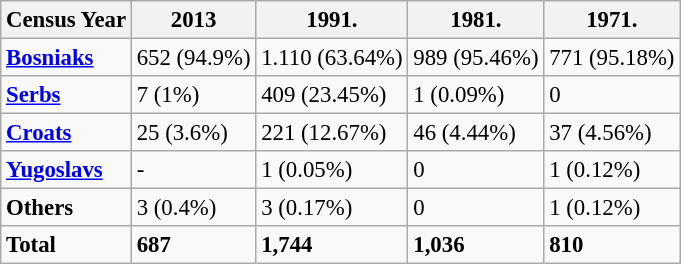<table class="wikitable" style="font-size:95%;">
<tr>
<th>Census Year</th>
<th>2013</th>
<th>1991.</th>
<th>1981.</th>
<th>1971.</th>
</tr>
<tr>
<td><strong><a href='#'>Bosniaks</a></strong></td>
<td>652 (94.9%)</td>
<td>1.110 (63.64%)</td>
<td>989 (95.46%)</td>
<td>771 (95.18%)</td>
</tr>
<tr>
<td><strong><a href='#'>Serbs</a></strong></td>
<td>7 (1%)</td>
<td>409 (23.45%)</td>
<td>1 (0.09%)</td>
<td>0</td>
</tr>
<tr>
<td><strong><a href='#'>Croats</a></strong></td>
<td>25 (3.6%)</td>
<td>221 (12.67%)</td>
<td>46 (4.44%)</td>
<td>37 (4.56%)</td>
</tr>
<tr>
<td><strong><a href='#'>Yugoslavs</a></strong></td>
<td>-</td>
<td>1 (0.05%)</td>
<td>0</td>
<td>1 (0.12%)</td>
</tr>
<tr>
<td><strong>Others</strong></td>
<td>3 (0.4%)</td>
<td>3 (0.17%)</td>
<td>0</td>
<td>1 (0.12%)</td>
</tr>
<tr>
<td><strong>Total</strong></td>
<td><strong>687</strong></td>
<td><strong>1,744</strong></td>
<td><strong>1,036</strong></td>
<td><strong>810</strong></td>
</tr>
</table>
